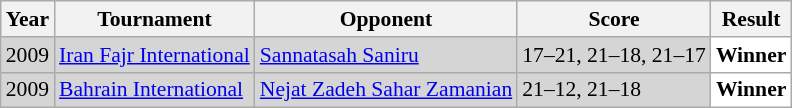<table class="sortable wikitable" style="font-size: 90%;">
<tr>
<th>Year</th>
<th>Tournament</th>
<th>Opponent</th>
<th>Score</th>
<th>Result</th>
</tr>
<tr style="background:#D5D5D5">
<td align="center">2009</td>
<td align="left"><a href='#'>Iran Fajr International</a></td>
<td align="left"> <a href='#'>Sannatasah Saniru</a></td>
<td align="left">17–21, 21–18, 21–17</td>
<td style="text-align:left; background:white"> <strong>Winner</strong></td>
</tr>
<tr style="background:#D5D5D5">
<td align="center">2009</td>
<td align="left"><a href='#'>Bahrain International</a></td>
<td align="left"> <a href='#'>Nejat Zadeh Sahar Zamanian</a></td>
<td align="left">21–12, 21–18</td>
<td style="text-align:left; background:white"> <strong>Winner</strong></td>
</tr>
</table>
